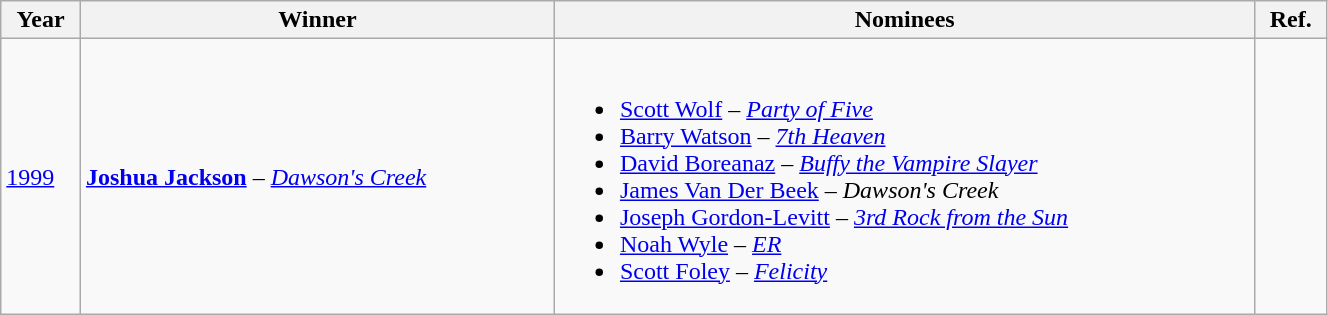<table class="wikitable" width=70%>
<tr>
<th>Year</th>
<th>Winner</th>
<th>Nominees</th>
<th>Ref.</th>
</tr>
<tr>
<td><a href='#'>1999</a></td>
<td><strong><a href='#'>Joshua Jackson</a></strong> – <em><a href='#'>Dawson's Creek</a></em></td>
<td><br><ul><li><a href='#'>Scott Wolf</a> – <em><a href='#'>Party of Five</a></em></li><li><a href='#'>Barry Watson</a> – <em><a href='#'>7th Heaven</a></em></li><li><a href='#'>David Boreanaz</a> – <em><a href='#'>Buffy the Vampire Slayer</a></em></li><li><a href='#'>James Van Der Beek</a> – <em>Dawson's Creek</em></li><li><a href='#'>Joseph Gordon-Levitt</a> – <em><a href='#'>3rd Rock from the Sun</a></em></li><li><a href='#'>Noah Wyle</a> – <em><a href='#'>ER</a></em></li><li><a href='#'>Scott Foley</a> – <em><a href='#'>Felicity</a></em></li></ul></td>
<td></td>
</tr>
</table>
